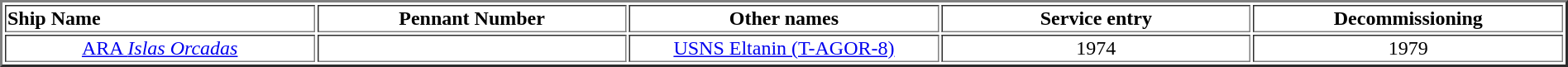<table width="100%" border="2">
<tr>
<th width="16%" align="left">Ship Name</th>
<th width="16%" align="center">Pennant Number</th>
<th width="16%" align="center">Other names</th>
<th width="16%" align="center">Service entry</th>
<th width="16%" align="center">Decommissioning</th>
</tr>
<tr>
<td align="center"><a href='#'>ARA <em>Islas Orcadas</em></a></td>
<td align="center"></td>
<td align="center"><a href='#'>USNS Eltanin (T-AGOR-8)</a></td>
<td align="center">1974</td>
<td align="center">1979</td>
</tr>
</table>
